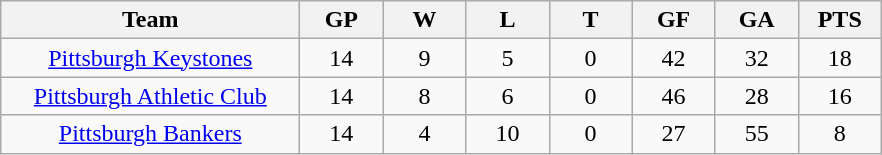<table class="wikitable" style="text-align:center;">
<tr>
<th style="width:12em">Team</th>
<th style="width:3em">GP</th>
<th style="width:3em">W</th>
<th style="width:3em">L</th>
<th style="width:3em">T</th>
<th style="width:3em">GF</th>
<th style="width:3em">GA</th>
<th style="width:3em">PTS</th>
</tr>
<tr>
<td><a href='#'>Pittsburgh Keystones</a></td>
<td>14</td>
<td>9</td>
<td>5</td>
<td>0</td>
<td>42</td>
<td>32</td>
<td>18</td>
</tr>
<tr>
<td><a href='#'>Pittsburgh Athletic Club</a></td>
<td>14</td>
<td>8</td>
<td>6</td>
<td>0</td>
<td>46</td>
<td>28</td>
<td>16</td>
</tr>
<tr>
<td><a href='#'>Pittsburgh Bankers</a></td>
<td>14</td>
<td>4</td>
<td>10</td>
<td>0</td>
<td>27</td>
<td>55</td>
<td>8</td>
</tr>
</table>
